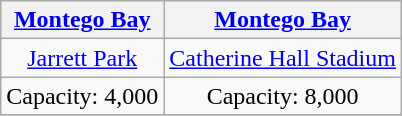<table class="wikitable" style="text-align:center">
<tr>
<th><a href='#'>Montego Bay</a></th>
<th><a href='#'>Montego Bay</a></th>
</tr>
<tr>
<td><a href='#'>Jarrett Park</a></td>
<td><a href='#'>Catherine Hall Stadium</a></td>
</tr>
<tr>
<td>Capacity: 4,000</td>
<td>Capacity: 8,000</td>
</tr>
<tr>
</tr>
</table>
